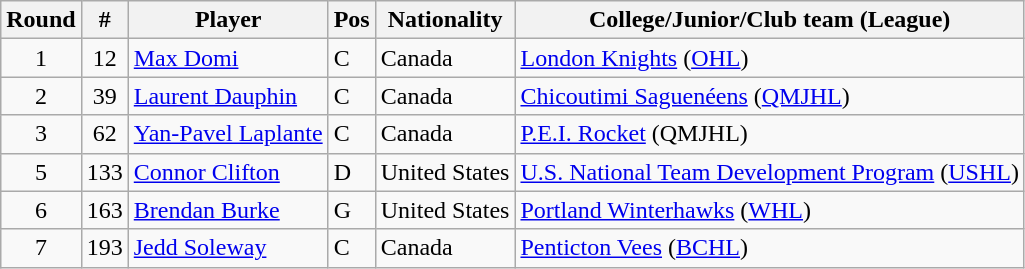<table class="wikitable">
<tr>
<th>Round</th>
<th>#</th>
<th>Player</th>
<th>Pos</th>
<th>Nationality</th>
<th>College/Junior/Club team (League)</th>
</tr>
<tr>
<td style="text-align:center">1</td>
<td style="text-align:center">12</td>
<td><a href='#'>Max Domi</a></td>
<td>C</td>
<td> Canada</td>
<td><a href='#'>London Knights</a> (<a href='#'>OHL</a>)</td>
</tr>
<tr>
<td style="text-align:center">2</td>
<td style="text-align:center">39</td>
<td><a href='#'>Laurent Dauphin</a></td>
<td>C</td>
<td> Canada</td>
<td><a href='#'>Chicoutimi Saguenéens</a> (<a href='#'>QMJHL</a>)</td>
</tr>
<tr>
<td style="text-align:center">3</td>
<td style="text-align:center">62</td>
<td><a href='#'>Yan-Pavel Laplante</a></td>
<td>C</td>
<td> Canada</td>
<td><a href='#'>P.E.I. Rocket</a> (QMJHL)</td>
</tr>
<tr>
<td style="text-align:center">5</td>
<td style="text-align:center">133</td>
<td><a href='#'>Connor Clifton</a></td>
<td>D</td>
<td> United States</td>
<td><a href='#'>U.S. National Team Development Program</a> (<a href='#'>USHL</a>)</td>
</tr>
<tr>
<td style="text-align:center">6</td>
<td style="text-align:center">163</td>
<td><a href='#'>Brendan Burke</a></td>
<td>G</td>
<td> United States</td>
<td><a href='#'>Portland Winterhawks</a> (<a href='#'>WHL</a>)</td>
</tr>
<tr>
<td style="text-align:center">7</td>
<td style="text-align:center">193</td>
<td><a href='#'>Jedd Soleway</a></td>
<td>C</td>
<td> Canada</td>
<td><a href='#'>Penticton Vees</a> (<a href='#'>BCHL</a>)</td>
</tr>
</table>
